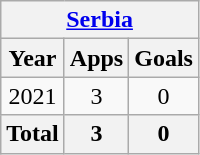<table class="wikitable" style="text-align:center">
<tr>
<th colspan=3><a href='#'>Serbia</a></th>
</tr>
<tr>
<th>Year</th>
<th>Apps</th>
<th>Goals</th>
</tr>
<tr>
<td>2021</td>
<td>3</td>
<td>0</td>
</tr>
<tr>
<th>Total</th>
<th>3</th>
<th>0</th>
</tr>
</table>
